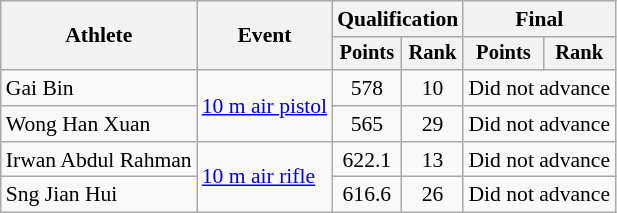<table class=wikitable style=font-size:90%;text-align:center>
<tr>
<th rowspan="2">Athlete</th>
<th rowspan="2">Event</th>
<th colspan=2>Qualification</th>
<th colspan=2>Final</th>
</tr>
<tr style="font-size:95%">
<th>Points</th>
<th>Rank</th>
<th>Points</th>
<th>Rank</th>
</tr>
<tr>
<td align=left>Gai Bin</td>
<td align=left rowspan=2><a href='#'>10 m air pistol</a></td>
<td>578</td>
<td>10</td>
<td colspan=2>Did not advance</td>
</tr>
<tr>
<td align=left>Wong Han Xuan</td>
<td>565</td>
<td>29</td>
<td colspan=2>Did not advance</td>
</tr>
<tr>
<td align=left>Irwan Abdul Rahman</td>
<td align=left rowspan=2><a href='#'>10 m air rifle</a></td>
<td>622.1</td>
<td>13</td>
<td colspan=2>Did not advance</td>
</tr>
<tr>
<td align=left>Sng Jian Hui</td>
<td>616.6</td>
<td>26</td>
<td colspan=2>Did not advance</td>
</tr>
</table>
